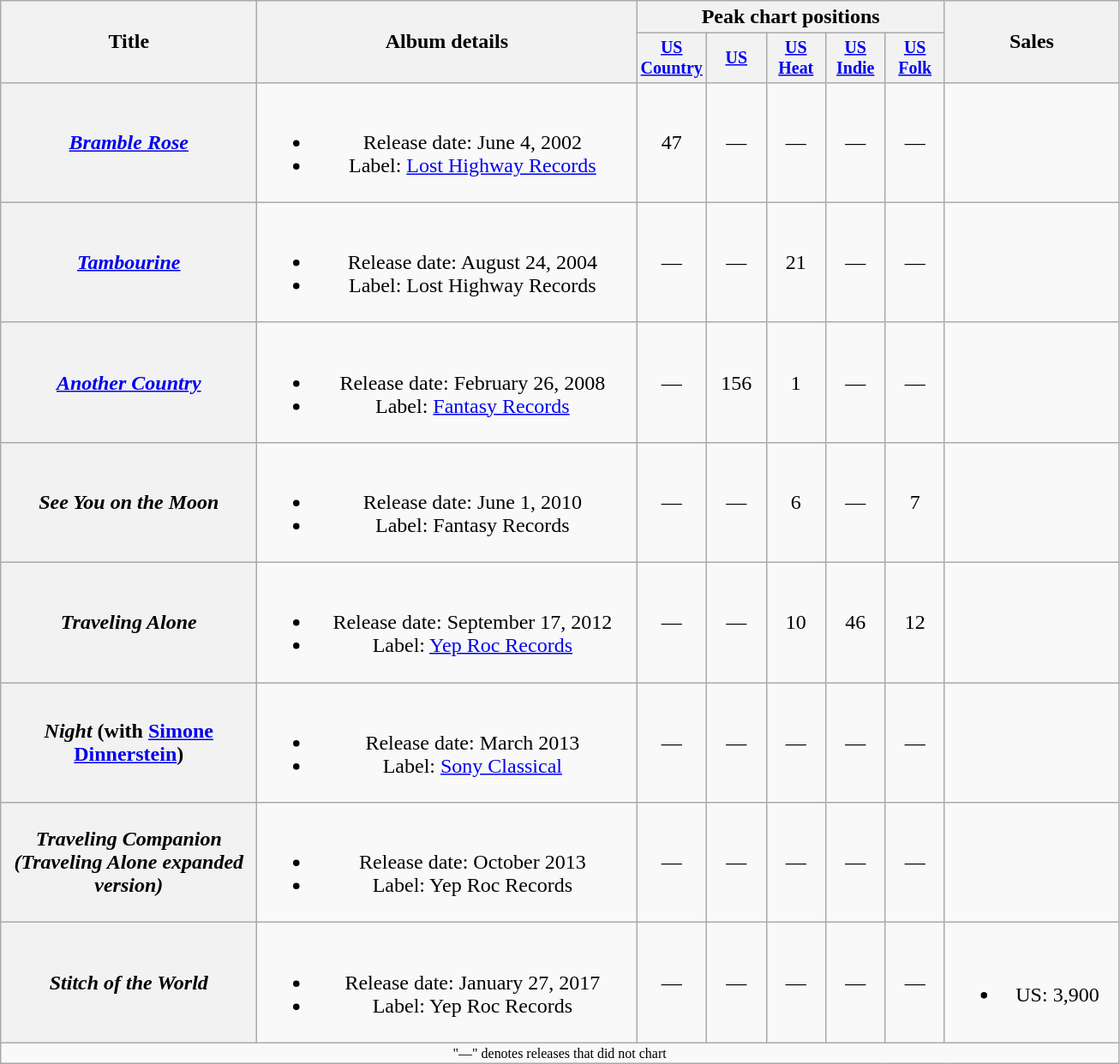<table class="wikitable plainrowheaders" style="text-align:center;">
<tr>
<th rowspan="2" style="width:12em;">Title</th>
<th rowspan="2" style="width:18em;">Album details</th>
<th colspan="5">Peak chart positions</th>
<th rowspan="2" style="width:8em;">Sales</th>
</tr>
<tr style="font-size:smaller;">
<th style="width:40px;"><a href='#'>US Country</a><br></th>
<th style="width:40px;"><a href='#'>US</a><br></th>
<th style="width:40px;"><a href='#'>US Heat</a><br></th>
<th style="width:40px;"><a href='#'>US Indie</a><br></th>
<th style="width:40px;"><a href='#'>US Folk</a><br></th>
</tr>
<tr>
<th scope="row"><em><a href='#'>Bramble Rose</a></em></th>
<td><br><ul><li>Release date: June 4, 2002</li><li>Label: <a href='#'>Lost Highway Records</a></li></ul></td>
<td>47</td>
<td>—</td>
<td>—</td>
<td>—</td>
<td>—</td>
<td></td>
</tr>
<tr>
<th scope="row"><em><a href='#'>Tambourine</a></em></th>
<td><br><ul><li>Release date: August 24, 2004</li><li>Label: Lost Highway Records</li></ul></td>
<td>—</td>
<td>—</td>
<td>21</td>
<td>—</td>
<td>—</td>
<td></td>
</tr>
<tr>
<th scope="row"><em><a href='#'>Another Country</a></em></th>
<td><br><ul><li>Release date: February 26, 2008</li><li>Label: <a href='#'>Fantasy Records</a></li></ul></td>
<td>—</td>
<td>156</td>
<td>1</td>
<td>—</td>
<td>—</td>
<td></td>
</tr>
<tr>
<th scope="row"><em>See You on the Moon</em></th>
<td><br><ul><li>Release date: June 1, 2010</li><li>Label: Fantasy Records</li></ul></td>
<td>—</td>
<td>—</td>
<td>6</td>
<td>—</td>
<td>7</td>
<td></td>
</tr>
<tr>
<th scope="row"><em>Traveling Alone</em></th>
<td><br><ul><li>Release date: September 17, 2012</li><li>Label: <a href='#'>Yep Roc Records</a></li></ul></td>
<td>—</td>
<td>—</td>
<td>10</td>
<td>46</td>
<td>12</td>
<td></td>
</tr>
<tr>
<th scope="row"><em>Night</em> (with <a href='#'>Simone Dinnerstein</a>)</th>
<td><br><ul><li>Release date: March 2013</li><li>Label: <a href='#'>Sony Classical</a></li></ul></td>
<td>—</td>
<td>—</td>
<td>—</td>
<td>—</td>
<td>—</td>
<td></td>
</tr>
<tr>
<th scope="row"><em>Traveling Companion (Traveling Alone expanded version)</em></th>
<td><br><ul><li>Release date: October 2013</li><li>Label: Yep Roc Records</li></ul></td>
<td>—</td>
<td>—</td>
<td>—</td>
<td>—</td>
<td>—</td>
<td></td>
</tr>
<tr>
<th scope="row"><em>Stitch of the World</em></th>
<td><br><ul><li>Release date: January 27, 2017</li><li>Label: Yep Roc Records</li></ul></td>
<td>—</td>
<td>—</td>
<td>—</td>
<td>—</td>
<td>—</td>
<td><br><ul><li>US: 3,900</li></ul></td>
</tr>
<tr>
<td colspan="8" style="font-size:8pt">"—" denotes releases that did not chart</td>
</tr>
</table>
